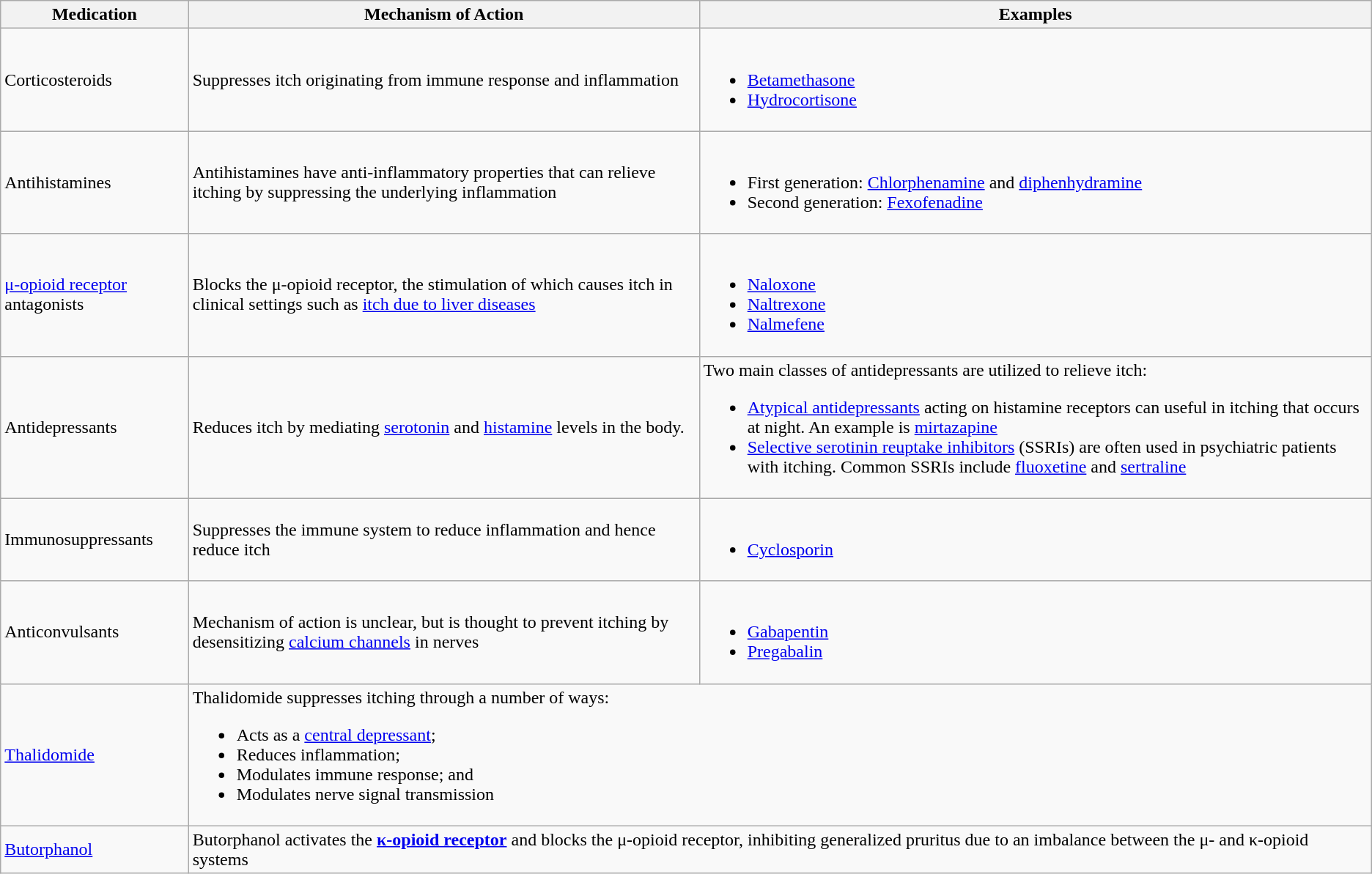<table class="wikitable">
<tr>
<th>Medication</th>
<th>Mechanism of Action</th>
<th>Examples</th>
</tr>
<tr>
<td>Corticosteroids</td>
<td>Suppresses itch originating from immune response and inflammation</td>
<td><br><ul><li><a href='#'>Betamethasone</a></li><li><a href='#'>Hydrocortisone</a></li></ul></td>
</tr>
<tr>
<td>Antihistamines</td>
<td>Antihistamines have anti-inflammatory properties that can relieve itching by suppressing the underlying inflammation</td>
<td><br><ul><li>First generation: <a href='#'>Chlorphenamine</a> and <a href='#'>diphenhydramine</a></li><li>Second generation: <a href='#'>Fexofenadine</a></li></ul></td>
</tr>
<tr>
<td><a href='#'>μ-opioid receptor</a> antagonists</td>
<td>Blocks the μ-opioid receptor, the stimulation of which causes itch in clinical settings such as <a href='#'>itch due to liver diseases</a></td>
<td><br><ul><li><a href='#'>Naloxone</a></li><li><a href='#'>Naltrexone</a></li><li><a href='#'>Nalmefene</a></li></ul></td>
</tr>
<tr>
<td>Antidepressants</td>
<td>Reduces itch by mediating <a href='#'>serotonin</a> and <a href='#'>histamine</a> levels in the body.</td>
<td>Two main classes of antidepressants are utilized to relieve itch:<br><ul><li><a href='#'>Atypical antidepressants</a> acting on histamine receptors can useful in itching that occurs at night. An example is <a href='#'>mirtazapine</a></li><li><a href='#'>Selective serotinin reuptake inhibitors</a> (SSRIs) are often used in psychiatric patients with itching. Common SSRIs include <a href='#'>fluoxetine</a> and <a href='#'>sertraline</a></li></ul></td>
</tr>
<tr>
<td>Immunosuppressants</td>
<td>Suppresses the immune system to reduce inflammation and hence reduce itch</td>
<td><br><ul><li><a href='#'>Cyclosporin</a></li></ul></td>
</tr>
<tr>
<td>Anticonvulsants</td>
<td>Mechanism of action is unclear, but is thought to prevent itching by desensitizing <a href='#'>calcium channels</a> in nerves</td>
<td><br><ul><li><a href='#'>Gabapentin</a></li><li><a href='#'>Pregabalin</a></li></ul></td>
</tr>
<tr>
<td><a href='#'>Thalidomide</a></td>
<td colspan="2">Thalidomide suppresses itching through a number of ways:<br><ul><li>Acts as a <a href='#'>central depressant</a>;</li><li>Reduces inflammation;</li><li>Modulates immune response; and</li><li>Modulates nerve signal transmission</li></ul></td>
</tr>
<tr>
<td><a href='#'>Butorphanol</a></td>
<td colspan="2">Butorphanol activates the <strong><a href='#'>κ-opioid receptor</a></strong> and blocks the μ-opioid receptor, inhibiting generalized pruritus due to an imbalance between the μ- and κ-opioid systems</td>
</tr>
</table>
